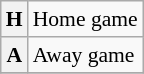<table class="wikitable plainrowheaders" style="font-size:90%;">
<tr>
<th scope=row><strong>H</strong></th>
<td>Home game</td>
</tr>
<tr>
<th scope=row><strong>A</strong></th>
<td>Away game</td>
</tr>
<tr>
</tr>
</table>
